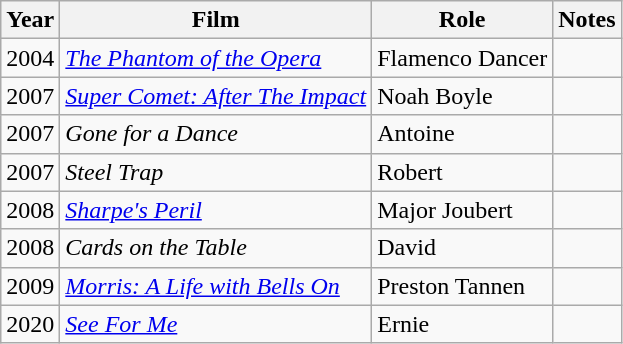<table class="wikitable sortable">
<tr>
<th>Year</th>
<th>Film</th>
<th>Role</th>
<th class="unsortable">Notes</th>
</tr>
<tr>
<td>2004</td>
<td><em><a href='#'>The Phantom of the Opera</a></em></td>
<td>Flamenco Dancer</td>
<td></td>
</tr>
<tr>
<td>2007</td>
<td><em><a href='#'>Super Comet: After The Impact</a></em></td>
<td>Noah Boyle</td>
<td></td>
</tr>
<tr>
<td>2007</td>
<td><em>Gone for a Dance</em></td>
<td>Antoine</td>
<td></td>
</tr>
<tr>
<td>2007</td>
<td><em>Steel Trap</em></td>
<td>Robert</td>
<td></td>
</tr>
<tr>
<td>2008</td>
<td><em><a href='#'>Sharpe's Peril</a></em></td>
<td>Major Joubert</td>
<td></td>
</tr>
<tr>
<td>2008</td>
<td><em>Cards on the Table</em></td>
<td>David</td>
<td></td>
</tr>
<tr>
<td>2009</td>
<td><em><a href='#'>Morris: A Life with Bells On</a></em></td>
<td>Preston Tannen</td>
<td></td>
</tr>
<tr>
<td>2020</td>
<td><em><a href='#'>See For Me</a></em></td>
<td>Ernie</td>
<td></td>
</tr>
</table>
